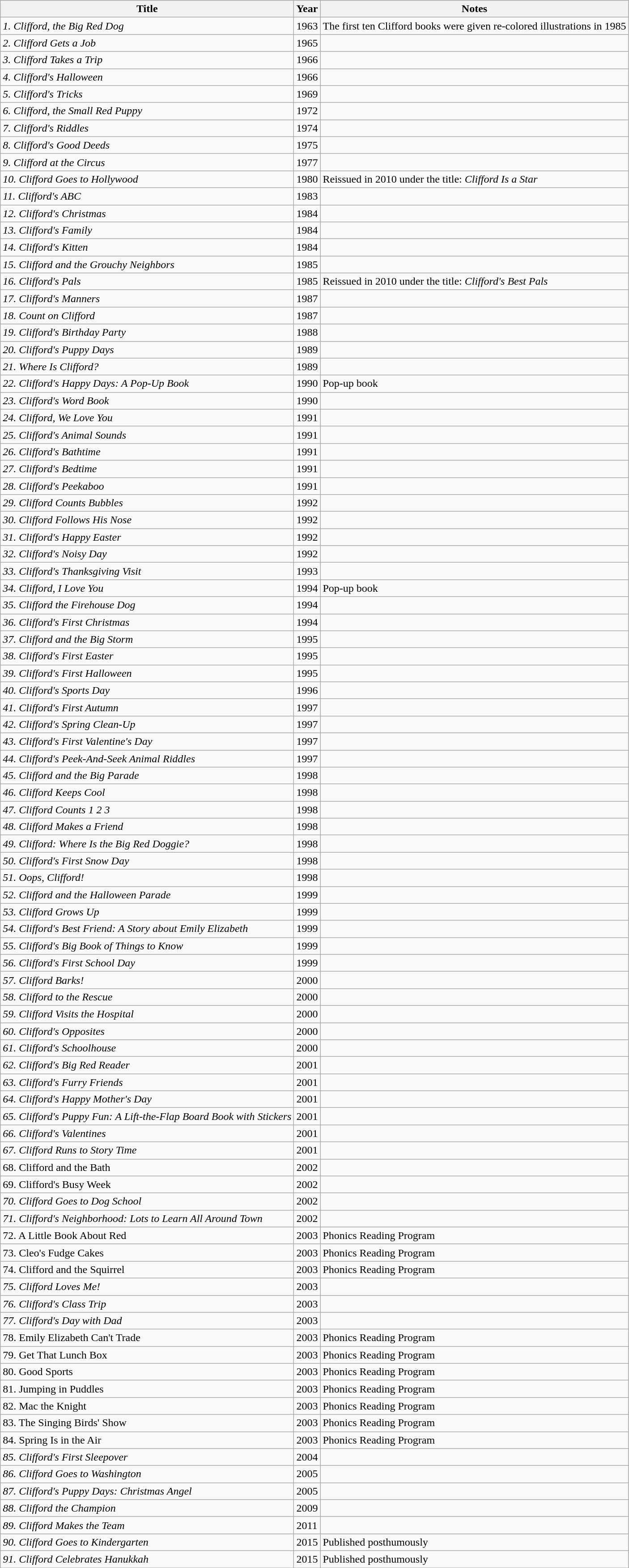<table class="wikitable sortable">
<tr>
<th>Title</th>
<th>Year</th>
<th>Notes</th>
</tr>
<tr>
<td><em>1. Clifford, the Big Red Dog</em></td>
<td>1963</td>
<td>The first ten Clifford books were given re-colored illustrations in 1985</td>
</tr>
<tr>
<td><em>2. Clifford Gets a Job</em></td>
<td>1965</td>
<td></td>
</tr>
<tr>
<td><em>3. Clifford Takes a Trip</em></td>
<td>1966</td>
<td></td>
</tr>
<tr>
<td><em>4. Clifford's Halloween</em></td>
<td>1966</td>
<td></td>
</tr>
<tr>
<td><em>5. Clifford's Tricks</em></td>
<td>1969</td>
<td></td>
</tr>
<tr>
<td><em>6. Clifford, the Small Red Puppy</em></td>
<td>1972</td>
<td></td>
</tr>
<tr>
<td><em>7. Clifford's Riddles</em></td>
<td>1974</td>
<td></td>
</tr>
<tr>
<td><em>8. Clifford's Good Deeds</em></td>
<td>1975</td>
<td></td>
</tr>
<tr>
<td><em>9. Clifford at the Circus</em></td>
<td>1977</td>
<td></td>
</tr>
<tr>
<td><em>10. Clifford Goes to Hollywood</em></td>
<td>1980</td>
<td>Reissued in 2010 under the title: <em>Clifford Is a Star</em></td>
</tr>
<tr>
<td><em>11. Clifford's ABC</em></td>
<td>1983</td>
<td></td>
</tr>
<tr>
<td><em>12. Clifford's Christmas</em></td>
<td>1984</td>
<td></td>
</tr>
<tr>
<td><em>13. Clifford's Family</em></td>
<td>1984</td>
<td></td>
</tr>
<tr>
<td><em>14. Clifford's Kitten</em></td>
<td>1984</td>
<td></td>
</tr>
<tr>
<td><em>15. Clifford and the Grouchy Neighbors</em></td>
<td>1985</td>
<td></td>
</tr>
<tr>
<td><em>16. Clifford's Pals</em></td>
<td>1985</td>
<td>Reissued in 2010 under the title: <em>Clifford's Best Pals</em></td>
</tr>
<tr>
<td><em>17. Clifford's Manners</em></td>
<td>1987</td>
<td></td>
</tr>
<tr>
<td><em>18. Count on Clifford</em></td>
<td>1987</td>
<td></td>
</tr>
<tr>
<td><em>19. Clifford's Birthday Party</em></td>
<td>1988</td>
<td></td>
</tr>
<tr>
<td><em>20. Clifford's Puppy Days</em></td>
<td>1989</td>
<td></td>
</tr>
<tr>
<td><em>21. Where Is Clifford?</em></td>
<td>1989</td>
<td></td>
</tr>
<tr>
<td><em>22. Clifford's Happy Days: A Pop-Up Book</em></td>
<td>1990</td>
<td>Pop-up book</td>
</tr>
<tr>
<td><em>23. Clifford's Word Book</em></td>
<td>1990</td>
<td></td>
</tr>
<tr>
<td><em>24. Clifford, We Love You</em></td>
<td>1991</td>
<td></td>
</tr>
<tr>
<td><em>25. Clifford's Animal Sounds</em></td>
<td>1991</td>
<td></td>
</tr>
<tr>
<td><em>26. Clifford's Bathtime</em></td>
<td>1991</td>
<td></td>
</tr>
<tr>
<td><em>27. Clifford's Bedtime</em></td>
<td>1991</td>
<td></td>
</tr>
<tr>
<td><em>28. Clifford's Peekaboo</em></td>
<td>1991</td>
<td></td>
</tr>
<tr>
<td><em>29. Clifford Counts Bubbles</em></td>
<td>1992</td>
<td></td>
</tr>
<tr>
<td><em>30. Clifford Follows His Nose</em></td>
<td>1992</td>
<td></td>
</tr>
<tr>
<td><em>31. Clifford's Happy Easter</em></td>
<td>1992</td>
<td></td>
</tr>
<tr>
<td><em>32. Clifford's Noisy Day</em></td>
<td>1992</td>
<td></td>
</tr>
<tr>
<td><em>33. Clifford's Thanksgiving Visit</em></td>
<td>1993</td>
<td></td>
</tr>
<tr>
<td><em>34. Clifford, I Love You</em></td>
<td>1994</td>
<td>Pop-up book</td>
</tr>
<tr>
<td><em>35. Clifford the Firehouse Dog</em></td>
<td>1994</td>
<td></td>
</tr>
<tr>
<td><em>36. Clifford's First Christmas</em></td>
<td>1994</td>
<td></td>
</tr>
<tr>
<td><em>37. Clifford and the Big Storm</em></td>
<td>1995</td>
<td></td>
</tr>
<tr>
<td><em>38. Clifford's First Easter</em></td>
<td>1995</td>
<td></td>
</tr>
<tr>
<td><em>39. Clifford's First Halloween</em></td>
<td>1995</td>
<td></td>
</tr>
<tr>
<td><em>40. Clifford's Sports Day</em></td>
<td>1996</td>
<td></td>
</tr>
<tr>
<td><em>41. Clifford's First Autumn</em></td>
<td>1997</td>
<td></td>
</tr>
<tr>
<td><em>42. Clifford's Spring Clean-Up</em></td>
<td>1997</td>
<td></td>
</tr>
<tr>
<td><em>43. Clifford's First Valentine's Day</em></td>
<td>1997</td>
<td></td>
</tr>
<tr>
<td><em>44. Clifford's Peek-And-Seek Animal Riddles</em></td>
<td>1997</td>
<td></td>
</tr>
<tr>
<td><em>45. Clifford and the Big Parade</em></td>
<td>1998</td>
<td></td>
</tr>
<tr>
<td><em>46. Clifford Keeps Cool</em></td>
<td>1998</td>
<td></td>
</tr>
<tr>
<td><em>47. Clifford Counts 1 2 3</em></td>
<td>1998</td>
<td></td>
</tr>
<tr>
<td><em>48. Clifford Makes a Friend</em></td>
<td>1998</td>
<td></td>
</tr>
<tr>
<td><em>49. Clifford: Where Is the Big Red Doggie?</em></td>
<td>1998</td>
<td></td>
</tr>
<tr>
<td><em>50. Clifford's First Snow Day</em></td>
<td>1998</td>
<td></td>
</tr>
<tr>
<td><em>51. Oops, Clifford!</em></td>
<td>1998</td>
<td></td>
</tr>
<tr>
<td><em>52. Clifford and the Halloween Parade</em></td>
<td>1999</td>
<td></td>
</tr>
<tr>
<td><em>53. Clifford Grows Up</em></td>
<td>1999</td>
<td></td>
</tr>
<tr>
<td><em>54. Clifford's Best Friend: A Story about Emily Elizabeth</em></td>
<td>1999</td>
<td></td>
</tr>
<tr>
<td><em>55. Clifford's Big Book of Things to Know</em></td>
<td>1999</td>
<td></td>
</tr>
<tr>
<td><em>56. Clifford's First School Day</em></td>
<td>1999</td>
<td></td>
</tr>
<tr>
<td><em>57. Clifford Barks!</em></td>
<td>2000</td>
<td></td>
</tr>
<tr>
<td><em>58. Clifford to the Rescue</em></td>
<td>2000</td>
<td></td>
</tr>
<tr>
<td><em>59. Clifford Visits the Hospital</em></td>
<td>2000</td>
<td></td>
</tr>
<tr>
<td><em>60. Clifford's Opposites</em></td>
<td>2000</td>
<td></td>
</tr>
<tr>
<td><em>61. Clifford's Schoolhouse</em></td>
<td>2000</td>
<td></td>
</tr>
<tr>
<td><em>62. Clifford's Big Red Reader</em></td>
<td>2001</td>
<td></td>
</tr>
<tr>
<td><em>63. Clifford's Furry Friends</em></td>
<td>2001</td>
<td></td>
</tr>
<tr>
<td><em>64. Clifford's Happy Mother's Day</em></td>
<td>2001</td>
<td></td>
</tr>
<tr>
<td><em>65. Clifford's Puppy Fun: A Lift-the-Flap Board Book with Stickers</em></td>
<td>2001</td>
<td></td>
</tr>
<tr>
<td><em>66. Clifford's Valentines</em></td>
<td>2001</td>
<td></td>
</tr>
<tr>
<td><em>67. Clifford Runs to Story Time</em></td>
<td>2001</td>
<td></td>
</tr>
<tr>
<td>68. Clifford and the Bath</td>
<td>2002</td>
<td></td>
</tr>
<tr>
<td>69. Clifford's Busy Week</td>
<td>2002</td>
<td></td>
</tr>
<tr>
<td><em>70. Clifford Goes to Dog School</em></td>
<td>2002</td>
<td></td>
</tr>
<tr>
<td><em>71. Clifford's Neighborhood: Lots to Learn All Around Town</em></td>
<td>2002</td>
<td></td>
</tr>
<tr>
<td>72. A Little Book About Red</td>
<td>2003</td>
<td>Phonics Reading Program</td>
</tr>
<tr>
<td>73. Cleo's Fudge Cakes</td>
<td>2003</td>
<td>Phonics Reading Program</td>
</tr>
<tr>
<td>74. Clifford and the Squirrel</td>
<td>2003</td>
<td>Phonics Reading Program</td>
</tr>
<tr>
<td><em>75. Clifford Loves Me!</em></td>
<td>2003</td>
<td></td>
</tr>
<tr>
<td><em>76. Clifford's Class Trip</em></td>
<td>2003</td>
<td></td>
</tr>
<tr>
<td><em>77. Clifford's Day with Dad</em></td>
<td>2003</td>
<td></td>
</tr>
<tr>
<td>78. Emily Elizabeth Can't Trade</td>
<td>2003</td>
<td>Phonics Reading Program</td>
</tr>
<tr>
<td>79. Get That Lunch Box</td>
<td>2003</td>
<td>Phonics Reading Program</td>
</tr>
<tr>
<td>80. Good Sports</td>
<td>2003</td>
<td>Phonics Reading Program</td>
</tr>
<tr>
<td>81. Jumping in Puddles</td>
<td>2003</td>
<td>Phonics Reading Program</td>
</tr>
<tr>
<td>82. Mac the Knight</td>
<td>2003</td>
<td>Phonics Reading Program</td>
</tr>
<tr>
<td>83. The Singing Birds' Show</td>
<td>2003</td>
<td>Phonics Reading Program</td>
</tr>
<tr>
<td>84. Spring Is in the Air</td>
<td>2003</td>
<td>Phonics Reading Program</td>
</tr>
<tr>
<td><em>85. Clifford's First Sleepover</em></td>
<td>2004</td>
<td></td>
</tr>
<tr>
<td><em>86. Clifford Goes to Washington</em></td>
<td>2005</td>
<td></td>
</tr>
<tr>
<td><em>87. Clifford's Puppy Days: Christmas Angel</em></td>
<td>2005</td>
<td></td>
</tr>
<tr>
<td><em>88. Clifford the Champion</em></td>
<td>2009</td>
<td></td>
</tr>
<tr>
<td><em>89. Clifford Makes the Team</em></td>
<td>2011</td>
<td></td>
</tr>
<tr>
<td><em>90. Clifford Goes to Kindergarten</em></td>
<td>2015</td>
<td>Published posthumously</td>
</tr>
<tr>
<td><em>91. Clifford Celebrates Hanukkah</em></td>
<td>2015</td>
<td>Published posthumously</td>
</tr>
<tr>
</tr>
</table>
